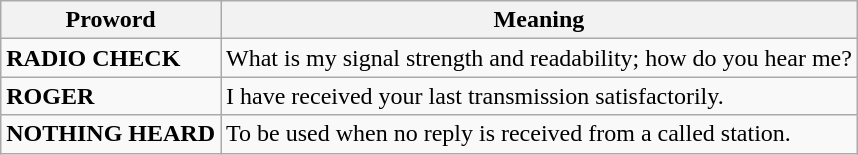<table class="wikitable">
<tr>
<th>Proword</th>
<th>Meaning</th>
</tr>
<tr>
<td><strong>RADIO CHECK</strong></td>
<td>What is my signal strength and readability; how do you hear me?</td>
</tr>
<tr>
<td><strong>ROGER</strong></td>
<td>I have received your last transmission satisfactorily.</td>
</tr>
<tr>
<td><strong>NOTHING HEARD</strong></td>
<td>To be used when no reply is received from a called station.</td>
</tr>
</table>
